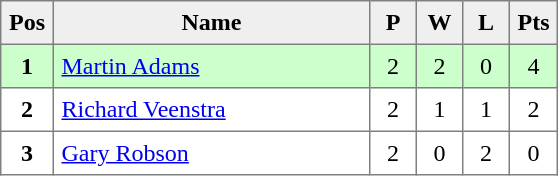<table style=border-collapse:collapse border=1 cellspacing=0 cellpadding=5>
<tr align=center bgcolor=#efefef>
<th width=20>Pos</th>
<th width=200>Name</th>
<th width=20>P</th>
<th width=20>W</th>
<th width=20>L</th>
<th width=20>Pts</th>
</tr>
<tr align=center style="background: #ccffcc;">
<td><strong>1</strong></td>
<td align="left">  <a href='#'>Martin Adams</a></td>
<td>2</td>
<td>2</td>
<td>0</td>
<td>4</td>
</tr>
<tr align=center>
<td><strong>2</strong></td>
<td align="left"> <a href='#'>Richard Veenstra</a></td>
<td>2</td>
<td>1</td>
<td>1</td>
<td>2</td>
</tr>
<tr align=center>
<td><strong>3</strong></td>
<td align="left"> <a href='#'>Gary Robson</a></td>
<td>2</td>
<td>0</td>
<td>2</td>
<td>0</td>
</tr>
</table>
